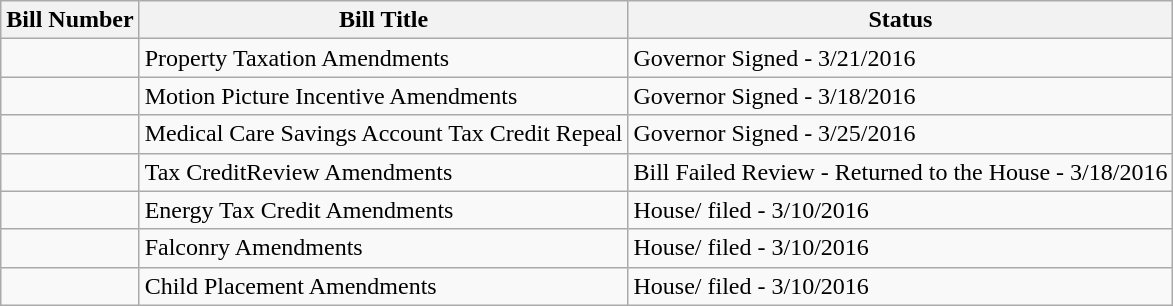<table class="wikitable">
<tr>
<th>Bill Number</th>
<th>Bill Title</th>
<th>Status</th>
</tr>
<tr>
<td></td>
<td>Property Taxation Amendments</td>
<td>Governor Signed - 3/21/2016</td>
</tr>
<tr>
<td></td>
<td>Motion Picture Incentive Amendments</td>
<td>Governor Signed - 3/18/2016</td>
</tr>
<tr>
<td></td>
<td>Medical Care Savings Account Tax Credit Repeal</td>
<td>Governor Signed - 3/25/2016</td>
</tr>
<tr>
<td></td>
<td>Tax CreditReview Amendments</td>
<td>Bill Failed Review - Returned to the House - 3/18/2016</td>
</tr>
<tr>
<td></td>
<td>Energy Tax Credit Amendments</td>
<td>House/ filed - 3/10/2016</td>
</tr>
<tr>
<td></td>
<td>Falconry Amendments</td>
<td>House/ filed - 3/10/2016</td>
</tr>
<tr>
<td></td>
<td>Child Placement Amendments</td>
<td>House/ filed - 3/10/2016</td>
</tr>
</table>
